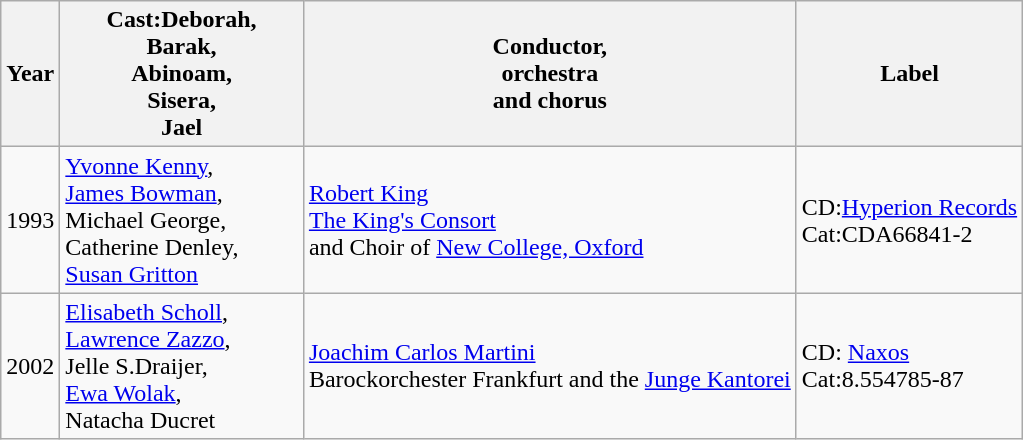<table class="wikitable">
<tr>
<th>Year</th>
<th width="155">Cast:Deborah,<br>Barak,<br>Abinoam,<br>Sisera,<br>Jael <br></th>
<th>Conductor,<br>orchestra<br>and chorus</th>
<th>Label</th>
</tr>
<tr>
<td>1993</td>
<td><a href='#'>Yvonne Kenny</a>,<br> <a href='#'>James Bowman</a>,<br>Michael George,<br>Catherine Denley,<br><a href='#'>Susan Gritton</a><br></td>
<td><a href='#'>Robert King</a><br><a href='#'>The King's Consort</a><br> and Choir of <a href='#'>New College, Oxford</a></td>
<td>CD:<a href='#'>Hyperion Records</a><br>Cat:CDA66841-2</td>
</tr>
<tr>
<td>2002</td>
<td><a href='#'>Elisabeth Scholl</a>,<br><a href='#'>Lawrence Zazzo</a>,<br>Jelle S.Draijer,<br><a href='#'>Ewa Wolak</a>,<br>Natacha Ducret</td>
<td><a href='#'>Joachim Carlos Martini</a><br>Barockorchester Frankfurt and the <a href='#'>Junge Kantorei</a></td>
<td>CD: <a href='#'>Naxos</a><br>Cat:8.554785-87</td>
</tr>
</table>
